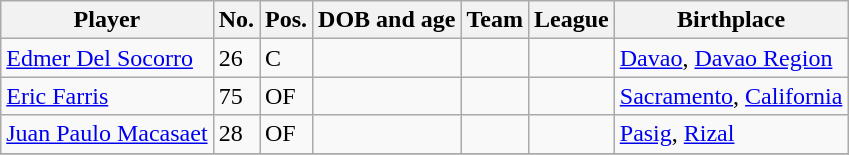<table class="wikitable sortable">
<tr>
<th>Player</th>
<th>No.</th>
<th>Pos.</th>
<th>DOB and age</th>
<th>Team</th>
<th>League</th>
<th>Birthplace</th>
</tr>
<tr>
<td><a href='#'>Edmer Del Socorro</a></td>
<td>26</td>
<td>C</td>
<td></td>
<td></td>
<td></td>
<td><a href='#'>Davao</a>, <a href='#'>Davao Region</a></td>
</tr>
<tr>
<td><a href='#'>Eric Farris</a></td>
<td>75</td>
<td>OF</td>
<td></td>
<td></td>
<td></td>
<td><a href='#'>Sacramento</a>, <a href='#'>California</a></td>
</tr>
<tr>
<td><a href='#'>Juan Paulo Macasaet</a></td>
<td>28</td>
<td>OF</td>
<td></td>
<td></td>
<td></td>
<td><a href='#'>Pasig</a>, <a href='#'>Rizal</a></td>
</tr>
<tr>
</tr>
</table>
